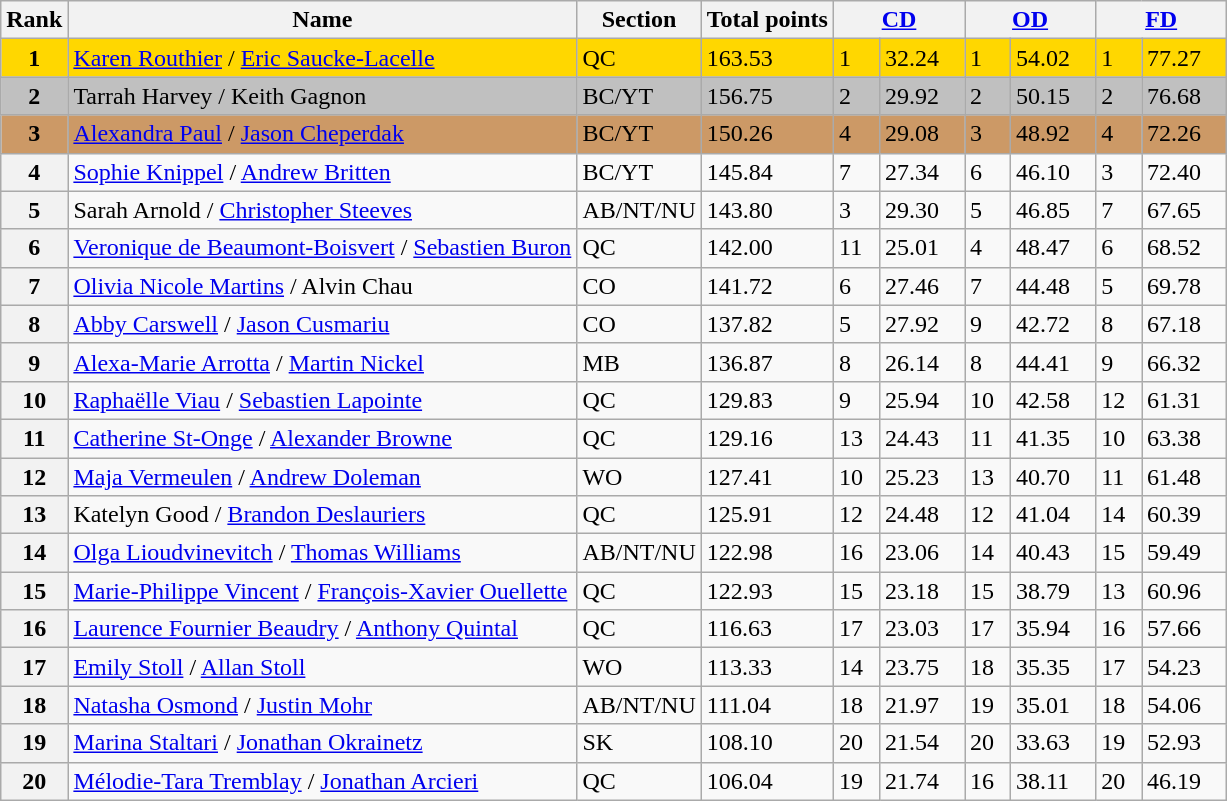<table class="wikitable sortable">
<tr>
<th>Rank</th>
<th>Name</th>
<th>Section</th>
<th>Total points</th>
<th colspan="2" width="80px"><a href='#'>CD</a></th>
<th colspan="2" width="80px"><a href='#'>OD</a></th>
<th colspan="2" width="80px"><a href='#'>FD</a></th>
</tr>
<tr bgcolor="gold">
<td align="center"><strong>1</strong></td>
<td><a href='#'>Karen Routhier</a> / <a href='#'>Eric Saucke-Lacelle</a></td>
<td>QC</td>
<td>163.53</td>
<td>1</td>
<td>32.24</td>
<td>1</td>
<td>54.02</td>
<td>1</td>
<td>77.27</td>
</tr>
<tr bgcolor="silver">
<td align="center"><strong>2</strong></td>
<td>Tarrah Harvey / Keith Gagnon</td>
<td>BC/YT</td>
<td>156.75</td>
<td>2</td>
<td>29.92</td>
<td>2</td>
<td>50.15</td>
<td>2</td>
<td>76.68</td>
</tr>
<tr bgcolor="cc9966">
<td align="center"><strong>3</strong></td>
<td><a href='#'>Alexandra Paul</a> / <a href='#'>Jason Cheperdak</a></td>
<td>BC/YT</td>
<td>150.26</td>
<td>4</td>
<td>29.08</td>
<td>3</td>
<td>48.92</td>
<td>4</td>
<td>72.26</td>
</tr>
<tr>
<th>4</th>
<td><a href='#'>Sophie Knippel</a> / <a href='#'>Andrew Britten</a></td>
<td>BC/YT</td>
<td>145.84</td>
<td>7</td>
<td>27.34</td>
<td>6</td>
<td>46.10</td>
<td>3</td>
<td>72.40</td>
</tr>
<tr>
<th>5</th>
<td>Sarah Arnold / <a href='#'>Christopher Steeves</a></td>
<td>AB/NT/NU</td>
<td>143.80</td>
<td>3</td>
<td>29.30</td>
<td>5</td>
<td>46.85</td>
<td>7</td>
<td>67.65</td>
</tr>
<tr>
<th>6</th>
<td><a href='#'>Veronique de Beaumont-Boisvert</a> / <a href='#'>Sebastien Buron</a></td>
<td>QC</td>
<td>142.00</td>
<td>11</td>
<td>25.01</td>
<td>4</td>
<td>48.47</td>
<td>6</td>
<td>68.52</td>
</tr>
<tr>
<th>7</th>
<td><a href='#'>Olivia Nicole Martins</a> / Alvin Chau</td>
<td>CO</td>
<td>141.72</td>
<td>6</td>
<td>27.46</td>
<td>7</td>
<td>44.48</td>
<td>5</td>
<td>69.78</td>
</tr>
<tr>
<th>8</th>
<td><a href='#'>Abby Carswell</a> / <a href='#'>Jason Cusmariu</a></td>
<td>CO</td>
<td>137.82</td>
<td>5</td>
<td>27.92</td>
<td>9</td>
<td>42.72</td>
<td>8</td>
<td>67.18</td>
</tr>
<tr>
<th>9</th>
<td><a href='#'>Alexa-Marie Arrotta</a> / <a href='#'>Martin Nickel</a></td>
<td>MB</td>
<td>136.87</td>
<td>8</td>
<td>26.14</td>
<td>8</td>
<td>44.41</td>
<td>9</td>
<td>66.32</td>
</tr>
<tr>
<th>10</th>
<td><a href='#'>Raphaëlle Viau</a> / <a href='#'>Sebastien Lapointe</a></td>
<td>QC</td>
<td>129.83</td>
<td>9</td>
<td>25.94</td>
<td>10</td>
<td>42.58</td>
<td>12</td>
<td>61.31</td>
</tr>
<tr>
<th>11</th>
<td><a href='#'>Catherine St-Onge</a> / <a href='#'>Alexander Browne</a></td>
<td>QC</td>
<td>129.16</td>
<td>13</td>
<td>24.43</td>
<td>11</td>
<td>41.35</td>
<td>10</td>
<td>63.38</td>
</tr>
<tr>
<th>12</th>
<td><a href='#'>Maja Vermeulen</a> / <a href='#'>Andrew Doleman</a></td>
<td>WO</td>
<td>127.41</td>
<td>10</td>
<td>25.23</td>
<td>13</td>
<td>40.70</td>
<td>11</td>
<td>61.48</td>
</tr>
<tr>
<th>13</th>
<td>Katelyn Good / <a href='#'>Brandon Deslauriers</a></td>
<td>QC</td>
<td>125.91</td>
<td>12</td>
<td>24.48</td>
<td>12</td>
<td>41.04</td>
<td>14</td>
<td>60.39</td>
</tr>
<tr>
<th>14</th>
<td><a href='#'>Olga Lioudvinevitch</a> / <a href='#'>Thomas Williams</a></td>
<td>AB/NT/NU</td>
<td>122.98</td>
<td>16</td>
<td>23.06</td>
<td>14</td>
<td>40.43</td>
<td>15</td>
<td>59.49</td>
</tr>
<tr>
<th>15</th>
<td><a href='#'>Marie-Philippe Vincent</a> / <a href='#'>François-Xavier Ouellette</a></td>
<td>QC</td>
<td>122.93</td>
<td>15</td>
<td>23.18</td>
<td>15</td>
<td>38.79</td>
<td>13</td>
<td>60.96</td>
</tr>
<tr>
<th>16</th>
<td><a href='#'>Laurence Fournier Beaudry</a> / <a href='#'>Anthony Quintal</a></td>
<td>QC</td>
<td>116.63</td>
<td>17</td>
<td>23.03</td>
<td>17</td>
<td>35.94</td>
<td>16</td>
<td>57.66</td>
</tr>
<tr>
<th>17</th>
<td><a href='#'>Emily Stoll</a> / <a href='#'>Allan Stoll</a></td>
<td>WO</td>
<td>113.33</td>
<td>14</td>
<td>23.75</td>
<td>18</td>
<td>35.35</td>
<td>17</td>
<td>54.23</td>
</tr>
<tr>
<th>18</th>
<td><a href='#'>Natasha Osmond</a> / <a href='#'>Justin Mohr</a></td>
<td>AB/NT/NU</td>
<td>111.04</td>
<td>18</td>
<td>21.97</td>
<td>19</td>
<td>35.01</td>
<td>18</td>
<td>54.06</td>
</tr>
<tr>
<th>19</th>
<td><a href='#'>Marina Staltari</a> / <a href='#'>Jonathan Okrainetz</a></td>
<td>SK</td>
<td>108.10</td>
<td>20</td>
<td>21.54</td>
<td>20</td>
<td>33.63</td>
<td>19</td>
<td>52.93</td>
</tr>
<tr>
<th>20</th>
<td><a href='#'>Mélodie-Tara Tremblay</a> / <a href='#'>Jonathan Arcieri</a></td>
<td>QC</td>
<td>106.04</td>
<td>19</td>
<td>21.74</td>
<td>16</td>
<td>38.11</td>
<td>20</td>
<td>46.19</td>
</tr>
</table>
